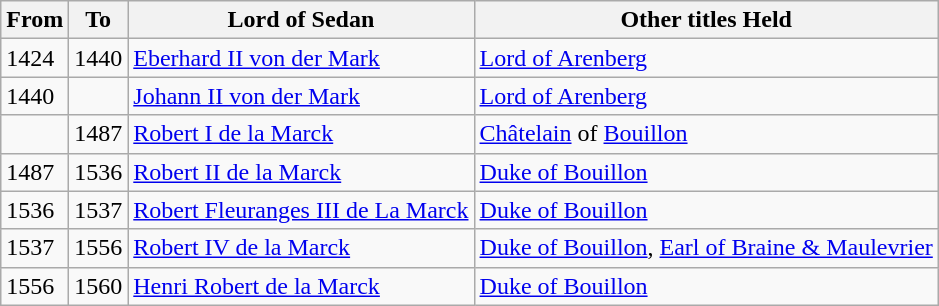<table class="wikitable">
<tr>
<th>From</th>
<th>To</th>
<th>Lord of Sedan</th>
<th>Other titles Held</th>
</tr>
<tr>
<td>1424</td>
<td>1440</td>
<td><a href='#'>Eberhard II von der Mark</a></td>
<td><a href='#'>Lord of Arenberg</a></td>
</tr>
<tr>
<td>1440</td>
<td></td>
<td><a href='#'>Johann II von der Mark</a></td>
<td><a href='#'>Lord of Arenberg</a></td>
</tr>
<tr>
<td></td>
<td>1487</td>
<td><a href='#'>Robert I de la Marck</a></td>
<td><a href='#'>Châtelain</a> of <a href='#'>Bouillon</a></td>
</tr>
<tr>
<td>1487</td>
<td>1536</td>
<td><a href='#'>Robert II de la Marck</a></td>
<td><a href='#'>Duke of Bouillon</a></td>
</tr>
<tr>
<td>1536</td>
<td>1537</td>
<td><a href='#'>Robert Fleuranges III de La Marck</a></td>
<td><a href='#'>Duke of Bouillon</a></td>
</tr>
<tr>
<td>1537</td>
<td>1556</td>
<td><a href='#'>Robert IV de la Marck</a></td>
<td><a href='#'>Duke of Bouillon</a>, <a href='#'>Earl of Braine & Maulevrier</a></td>
</tr>
<tr>
<td>1556</td>
<td>1560</td>
<td><a href='#'>Henri Robert de la Marck</a></td>
<td><a href='#'>Duke of Bouillon</a></td>
</tr>
</table>
